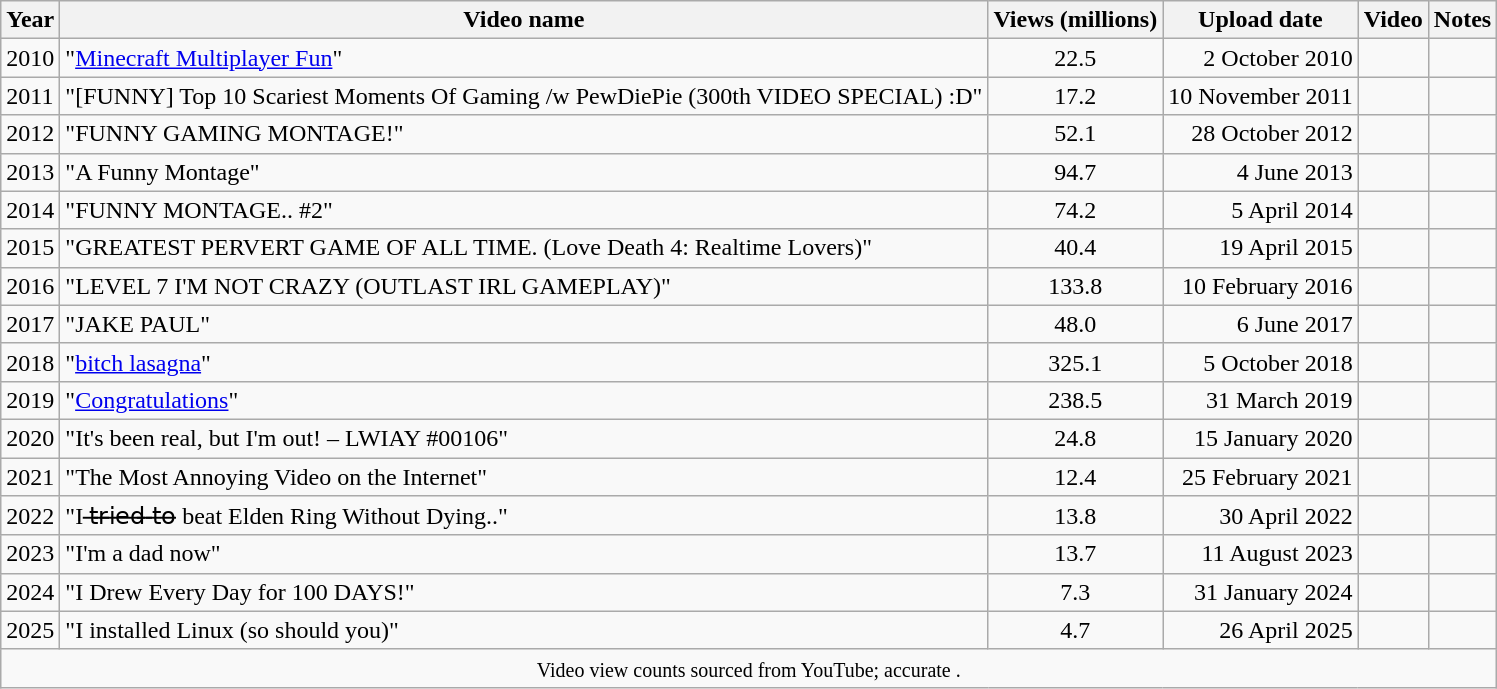<table class="wikitable sortable">
<tr>
<th align="center">Year</th>
<th>Video name</th>
<th>Views (millions)</th>
<th align="center" data-sort-type="date">Upload date</th>
<th class="unsortable">Video</th>
<th class="unsortable">Notes</th>
</tr>
<tr>
<td>2010</td>
<td>"<a href='#'>Minecraft Multiplayer Fun</a>"</td>
<td align="center">22.5</td>
<td align="right">2 October 2010</td>
<td align="center"></td>
<td align="center"></td>
</tr>
<tr>
<td>2011</td>
<td>"[FUNNY] Top 10 Scariest Moments Of Gaming /w PewDiePie (300th VIDEO SPECIAL) :D"</td>
<td align="center">17.2</td>
<td align="right">10 November 2011</td>
<td align="center"></td>
<td align="center"></td>
</tr>
<tr>
<td>2012</td>
<td>"FUNNY GAMING MONTAGE!"</td>
<td align="center">52.1</td>
<td align="right">28 October 2012</td>
<td align="center"></td>
<td align="center"></td>
</tr>
<tr>
<td>2013</td>
<td>"A Funny Montage"</td>
<td align="center">94.7</td>
<td align="right">4 June 2013</td>
<td align="center"></td>
<td align="center"></td>
</tr>
<tr>
<td>2014</td>
<td>"FUNNY MONTAGE.. #2"</td>
<td align="center">74.2</td>
<td align="right">5 April 2014</td>
<td align="center"></td>
<td align="center"></td>
</tr>
<tr>
<td>2015</td>
<td>"GREATEST PERVERT GAME OF ALL TIME. (Love Death 4: Realtime Lovers)"</td>
<td align="center">40.4</td>
<td align="right">19 April 2015</td>
<td align="center"></td>
<td align="center"></td>
</tr>
<tr>
<td>2016</td>
<td>"LEVEL 7  I'M NOT CRAZY (OUTLAST IRL GAMEPLAY)"</td>
<td align="center">133.8</td>
<td align="right">10 February 2016</td>
<td align="center"></td>
<td align="center"></td>
</tr>
<tr>
<td>2017</td>
<td>"JAKE PAUL"</td>
<td align="center">48.0</td>
<td align="right">6 June 2017</td>
<td align="center"></td>
<td align="center"></td>
</tr>
<tr>
<td>2018</td>
<td>"<a href='#'>bitch lasagna</a>"</td>
<td align="center">325.1</td>
<td align="right">5 October 2018</td>
<td align="center"></td>
<td align="center"></td>
</tr>
<tr>
<td>2019</td>
<td>"<a href='#'>Congratulations</a>"</td>
<td align="center">238.5</td>
<td align="right">31 March 2019</td>
<td align="center"></td>
<td align="center"></td>
</tr>
<tr>
<td>2020</td>
<td>"It's been real, but I'm out! – LWIAY #00106"</td>
<td align="center">24.8</td>
<td align="right">15 January 2020</td>
<td align="center"></td>
<td align="center"></td>
</tr>
<tr>
<td>2021</td>
<td>"The Most Annoying Video on the Internet"</td>
<td align="center">12.4</td>
<td align="right">25 February 2021</td>
<td align="center"></td>
<td align="center"></td>
</tr>
<tr>
<td>2022</td>
<td>"I t̶r̶i̶e̶d̶ ̶t̶o̶ beat Elden Ring Without Dying.."</td>
<td align="center">13.8</td>
<td align="right">30 April 2022</td>
<td align="center"></td>
<td align="center"></td>
</tr>
<tr>
<td>2023</td>
<td>"I'm a dad now"</td>
<td align="center">13.7</td>
<td align="right">11 August 2023</td>
<td align="center"></td>
<td align="center"></td>
</tr>
<tr>
<td>2024</td>
<td>"I Drew Every Day for 100 DAYS!"</td>
<td align="center">7.3</td>
<td align="right">31 January 2024</td>
<td align="center"></td>
<td align="center"></td>
</tr>
<tr>
<td>2025</td>
<td>"I installed Linux (so should you)"</td>
<td align="center">4.7</td>
<td align="right">26 April 2025</td>
<td align="center"></td>
<td align="center"></td>
</tr>
<tr class="sortbottom">
<td colspan="7" align="center"><small>Video view counts sourced from YouTube; accurate .</small></td>
</tr>
</table>
